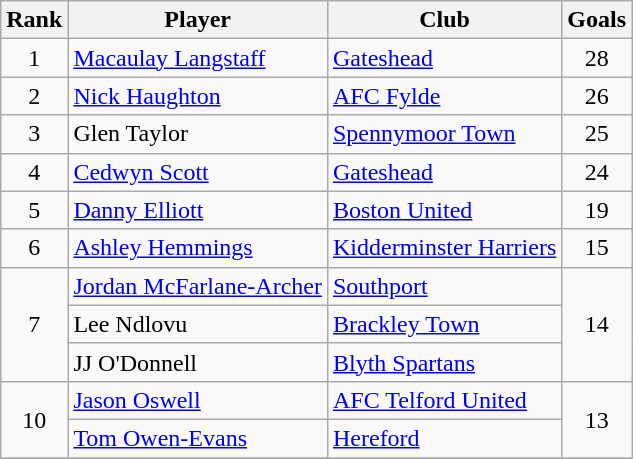<table class=wikitable style="text-align:center">
<tr>
<th>Rank</th>
<th>Player</th>
<th>Club</th>
<th>Goals</th>
</tr>
<tr>
<td>1</td>
<td align=left><a href='#'>Macaulay Langstaff</a></td>
<td align=left><a href='#'>Gateshead</a></td>
<td>28</td>
</tr>
<tr>
<td>2</td>
<td align=left><a href='#'>Nick Haughton</a></td>
<td align=left><a href='#'>AFC Fylde</a></td>
<td>26</td>
</tr>
<tr>
<td>3</td>
<td align=left>Glen Taylor</td>
<td align=left><a href='#'>Spennymoor Town</a></td>
<td>25</td>
</tr>
<tr>
<td>4</td>
<td align=left><a href='#'>Cedwyn Scott</a></td>
<td align=left><a href='#'>Gateshead</a></td>
<td>24</td>
</tr>
<tr>
<td>5</td>
<td align=left><a href='#'>Danny Elliott</a></td>
<td align=left><a href='#'>Boston United</a></td>
<td>19</td>
</tr>
<tr>
<td>6</td>
<td align=left><a href='#'>Ashley Hemmings</a></td>
<td align=left><a href='#'>Kidderminster Harriers</a></td>
<td>15</td>
</tr>
<tr>
<td rowspan="3">7</td>
<td align=left><a href='#'>Jordan McFarlane-Archer</a></td>
<td align=left><a href='#'>Southport</a></td>
<td rowspan="3">14</td>
</tr>
<tr>
<td align=left>Lee Ndlovu</td>
<td align=left><a href='#'>Brackley Town</a></td>
</tr>
<tr>
<td align=left>JJ O'Donnell</td>
<td align=left><a href='#'>Blyth Spartans</a></td>
</tr>
<tr>
<td rowspan="2">10</td>
<td align=left><a href='#'>Jason Oswell</a></td>
<td align=left><a href='#'>AFC Telford United</a></td>
<td rowspan="2">13</td>
</tr>
<tr>
<td align=left><a href='#'>Tom Owen-Evans</a></td>
<td align=left><a href='#'>Hereford</a></td>
</tr>
<tr>
</tr>
</table>
